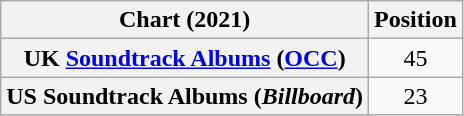<table class="wikitable sortable plainrowheaders" style="text-align:center">
<tr>
<th scope="col">Chart (2021)</th>
<th scope="col">Position</th>
</tr>
<tr>
<th scope="row">UK <a href='#'>Soundtrack Albums</a> (<a href='#'>OCC</a>)</th>
<td>45</td>
</tr>
<tr>
<th scope="row">US Soundtrack Albums (<em>Billboard</em>)</th>
<td style="text-align:center;">23</td>
</tr>
</table>
